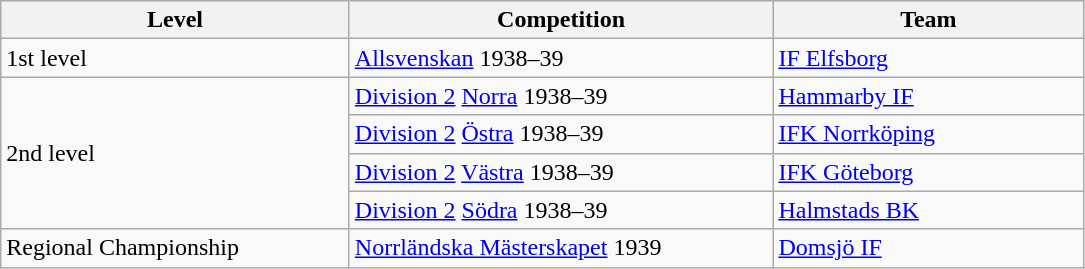<table class="wikitable" style="text-align: left;">
<tr>
<th style="width: 225px;">Level</th>
<th style="width: 275px;">Competition</th>
<th style="width: 200px;">Team</th>
</tr>
<tr>
<td>1st level</td>
<td><a href='#'>Allsvenskan</a> 1938–39</td>
<td><a href='#'>IF Elfsborg</a></td>
</tr>
<tr>
<td rowspan=4>2nd level</td>
<td><a href='#'>Division 2</a> <a href='#'>Norra</a> 1938–39</td>
<td><a href='#'>Hammarby IF</a></td>
</tr>
<tr>
<td><a href='#'>Division 2</a> <a href='#'>Östra</a> 1938–39</td>
<td><a href='#'>IFK Norrköping</a></td>
</tr>
<tr>
<td><a href='#'>Division 2</a> <a href='#'>Västra</a> 1938–39</td>
<td><a href='#'>IFK Göteborg</a></td>
</tr>
<tr>
<td><a href='#'>Division 2</a> <a href='#'>Södra</a> 1938–39</td>
<td><a href='#'>Halmstads BK</a></td>
</tr>
<tr>
<td>Regional Championship</td>
<td><a href='#'>Norrländska Mästerskapet</a> 1939</td>
<td><a href='#'>Domsjö IF</a></td>
</tr>
</table>
